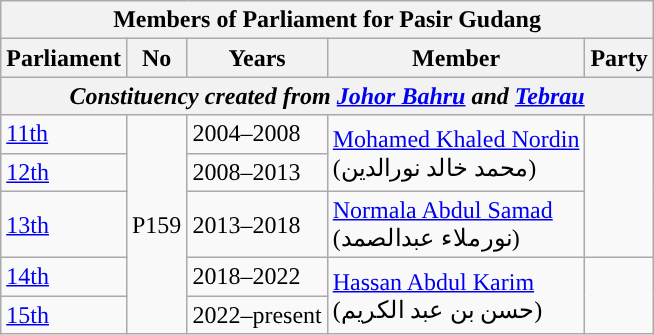<table class=wikitable>
<tr>
<th colspan="5">Members of Parliament for Pasir Gudang</th>
</tr>
<tr>
<th>Parliament</th>
<th>No</th>
<th>Years</th>
<th>Member</th>
<th>Party</th>
</tr>
<tr>
<th colspan="5" align="center"><em>Constituency created from <a href='#'>Johor Bahru</a> and <a href='#'>Tebrau</a></em></th>
</tr>
<tr>
<td><a href='#'>11th</a></td>
<td rowspan="5">P159</td>
<td>2004–2008</td>
<td rowspan=2><a href='#'>Mohamed Khaled Nordin</a> <br> (محمد خالد نورالدين‎)</td>
<td rowspan=3></td>
</tr>
<tr>
<td><a href='#'>12th</a></td>
<td>2008–2013</td>
</tr>
<tr>
<td><a href='#'>13th</a></td>
<td>2013–2018</td>
<td><a href='#'>Normala Abdul Samad</a> <br> (نورملاء عبدالصمد)</td>
</tr>
<tr>
<td><a href='#'>14th</a></td>
<td>2018–2022</td>
<td rowspan="2"><a href='#'>Hassan Abdul Karim</a> <br> (حسن بن عبد الكريم)</td>
<td rowspan="2"></td>
</tr>
<tr>
<td><a href='#'>15th</a></td>
<td>2022–present</td>
</tr>
</table>
